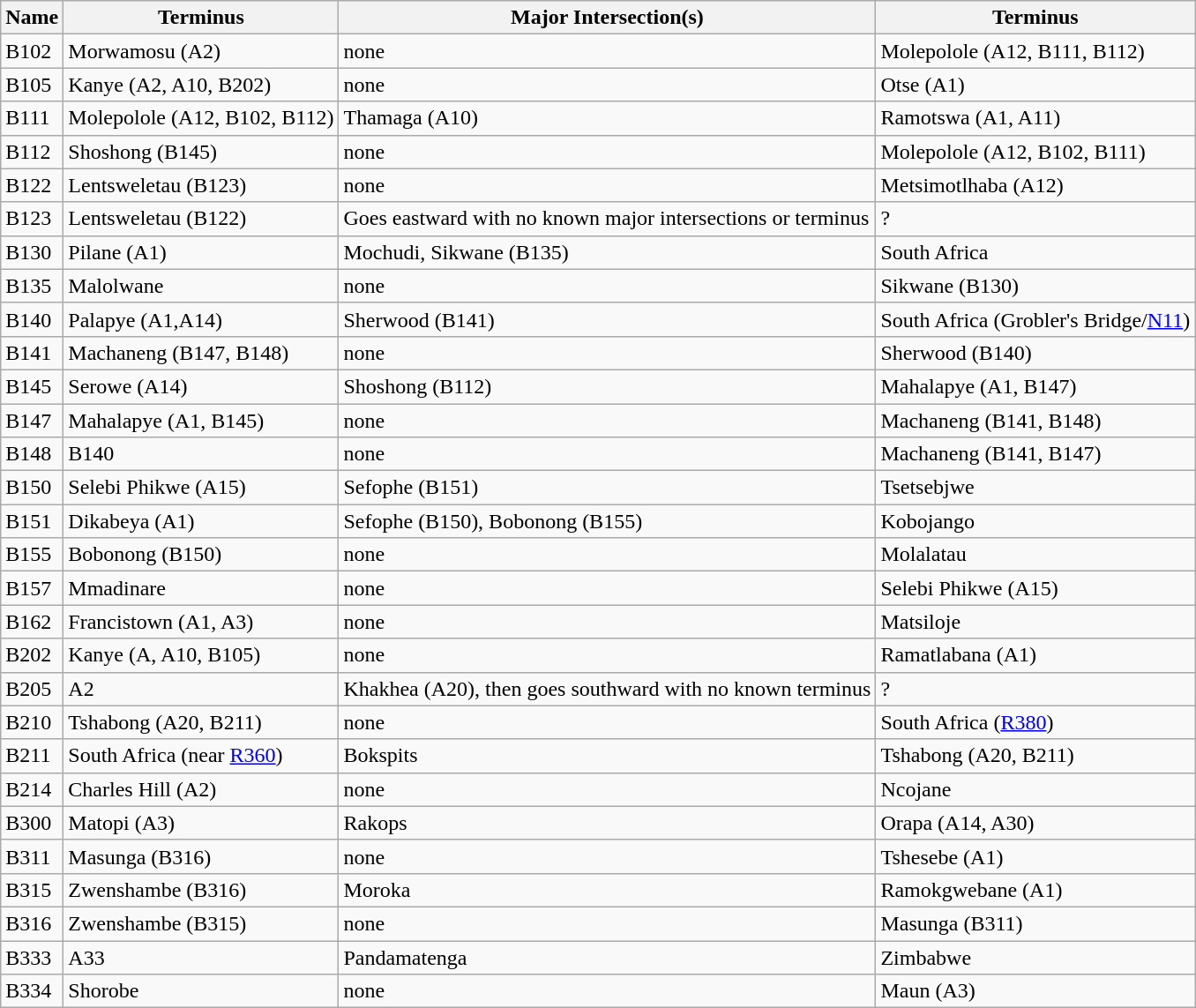<table class="wikitable">
<tr>
<th>Name</th>
<th>Terminus</th>
<th>Major Intersection(s)</th>
<th>Terminus</th>
</tr>
<tr>
<td>B102</td>
<td>Morwamosu (A2)</td>
<td>none</td>
<td>Molepolole (A12, B111, B112)</td>
</tr>
<tr>
<td>B105</td>
<td>Kanye (A2, A10, B202)</td>
<td>none</td>
<td>Otse (A1)</td>
</tr>
<tr>
<td>B111</td>
<td>Molepolole (A12, B102, B112)</td>
<td>Thamaga (A10)</td>
<td>Ramotswa (A1, A11)</td>
</tr>
<tr>
<td>B112</td>
<td>Shoshong (B145)</td>
<td>none</td>
<td>Molepolole (A12, B102, B111)</td>
</tr>
<tr>
<td>B122</td>
<td>Lentsweletau (B123)</td>
<td>none</td>
<td>Metsimotlhaba (A12)</td>
</tr>
<tr>
<td>B123</td>
<td>Lentsweletau (B122)</td>
<td>Goes eastward with no known major intersections or terminus</td>
<td>?</td>
</tr>
<tr>
<td>B130</td>
<td>Pilane (A1)</td>
<td>Mochudi, Sikwane (B135)</td>
<td>South Africa</td>
</tr>
<tr>
<td>B135</td>
<td>Malolwane</td>
<td>none</td>
<td>Sikwane (B130)</td>
</tr>
<tr>
<td>B140</td>
<td>Palapye (A1,A14)</td>
<td>Sherwood (B141)</td>
<td>South Africa (Grobler's Bridge/<a href='#'>N11</a>)</td>
</tr>
<tr>
<td>B141</td>
<td>Machaneng (B147, B148)</td>
<td>none</td>
<td>Sherwood (B140)</td>
</tr>
<tr>
<td>B145</td>
<td>Serowe (A14)</td>
<td>Shoshong (B112)</td>
<td>Mahalapye (A1, B147)</td>
</tr>
<tr>
<td>B147</td>
<td>Mahalapye (A1, B145)</td>
<td>none</td>
<td>Machaneng (B141, B148)</td>
</tr>
<tr>
<td>B148</td>
<td>B140</td>
<td>none</td>
<td>Machaneng (B141, B147)</td>
</tr>
<tr>
<td>B150</td>
<td>Selebi Phikwe (A15)</td>
<td>Sefophe (B151)</td>
<td>Tsetsebjwe</td>
</tr>
<tr>
<td>B151</td>
<td>Dikabeya (A1)</td>
<td>Sefophe (B150), Bobonong (B155)</td>
<td>Kobojango</td>
</tr>
<tr>
<td>B155</td>
<td>Bobonong (B150)</td>
<td>none</td>
<td>Molalatau</td>
</tr>
<tr>
<td>B157</td>
<td>Mmadinare</td>
<td>none</td>
<td>Selebi Phikwe (A15)</td>
</tr>
<tr>
<td>B162</td>
<td>Francistown (A1, A3)</td>
<td>none</td>
<td>Matsiloje</td>
</tr>
<tr>
<td>B202</td>
<td>Kanye (A, A10, B105)</td>
<td>none</td>
<td>Ramatlabana (A1)</td>
</tr>
<tr>
<td>B205</td>
<td>A2</td>
<td>Khakhea (A20), then goes southward with no known terminus</td>
<td>?</td>
</tr>
<tr>
<td>B210</td>
<td>Tshabong (A20, B211)</td>
<td>none</td>
<td>South Africa (<a href='#'>R380</a>)</td>
</tr>
<tr>
<td>B211</td>
<td>South Africa (near <a href='#'>R360</a>)</td>
<td>Bokspits</td>
<td>Tshabong (A20, B211)</td>
</tr>
<tr>
<td>B214</td>
<td>Charles Hill (A2)</td>
<td>none</td>
<td>Ncojane</td>
</tr>
<tr>
<td>B300</td>
<td>Matopi (A3)</td>
<td>Rakops</td>
<td>Orapa (A14, A30)</td>
</tr>
<tr>
<td>B311</td>
<td>Masunga (B316)</td>
<td>none</td>
<td>Tshesebe (A1)</td>
</tr>
<tr>
<td>B315</td>
<td>Zwenshambe (B316)</td>
<td>Moroka</td>
<td>Ramokgwebane (A1)</td>
</tr>
<tr>
<td>B316</td>
<td>Zwenshambe (B315)</td>
<td>none</td>
<td>Masunga (B311)</td>
</tr>
<tr>
<td>B333</td>
<td>A33</td>
<td>Pandamatenga</td>
<td>Zimbabwe</td>
</tr>
<tr>
<td>B334</td>
<td>Shorobe</td>
<td>none</td>
<td>Maun (A3)</td>
</tr>
</table>
